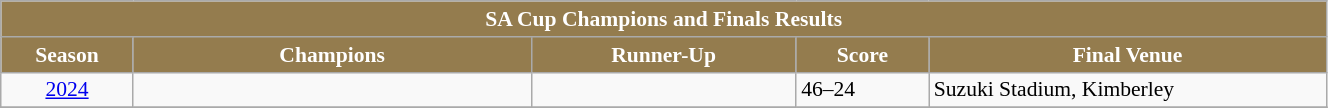<table class="wikitable" style="text-align:left; font-size:90%; width:70%;">
<tr>
<td colspan=5 align=center ! style="background: #947C4E; color:#FFFFFF"><strong>SA Cup Champions and Finals Results</strong></td>
</tr>
<tr>
<th style="background: #947C4E; color:#FFFFFF" width="10%">Season</th>
<th style="background: #947C4E; color:#FFFFFF" width="30%">Champions</th>
<th style="background: #947C4E; color:#FFFFFF" width="20%">Runner-Up</th>
<th style="background: #947C4E; color:#FFFFFF" width="10%">Score</th>
<th style="background: #947C4E; color:#FFFFFF" width="30%">Final Venue</th>
</tr>
<tr>
<td style="text-align:center"><a href='#'>2024</a></td>
<td></td>
<td></td>
<td>46–24</td>
<td>Suzuki Stadium, Kimberley</td>
</tr>
<tr>
</tr>
</table>
